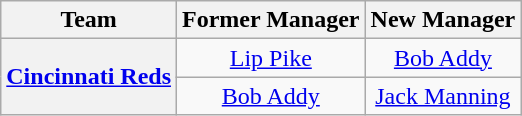<table class="wikitable plainrowheaders" style="text-align:center;">
<tr>
<th scope="col">Team</th>
<th scope="col">Former Manager</th>
<th scope="col">New Manager</th>
</tr>
<tr>
<th rowspan="2" scope="row" style="text-align:center;"><a href='#'>Cincinnati Reds</a></th>
<td><a href='#'>Lip Pike</a></td>
<td><a href='#'>Bob Addy</a></td>
</tr>
<tr>
<td><a href='#'>Bob Addy</a></td>
<td><a href='#'>Jack Manning</a></td>
</tr>
</table>
